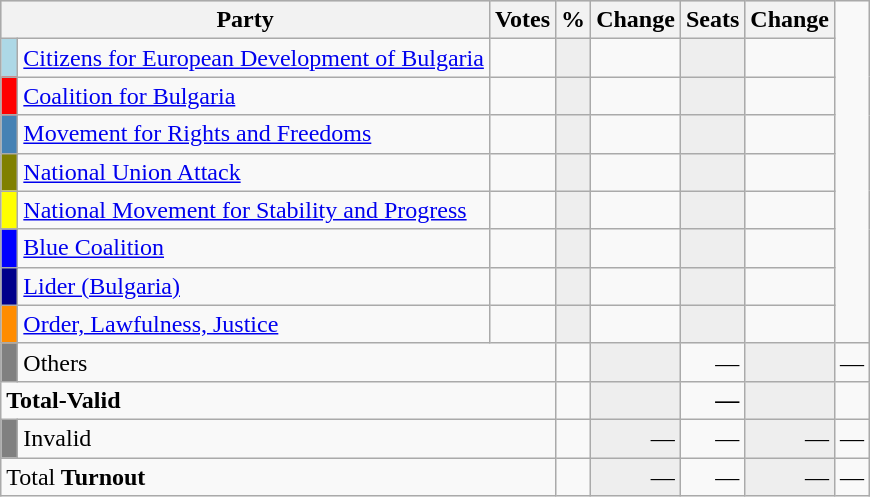<table class="wikitable" border="1">
<tr style="background-color:#C9C9C9">
<th align=left colspan=2 valign=top>Party</th>
<th align-right>Votes</th>
<th align=right>%</th>
<th align=right>Change</th>
<th align=right>Seats</th>
<th align=right>Change</th>
</tr>
<tr>
<td bgcolor="lightblue"> </td>
<td align=left><a href='#'>Citizens for European Development of Bulgaria</a></td>
<td align=right></td>
<td align=right style="background-color:#EEEEEE"></td>
<td align=right></td>
<td align=right style="background-color:#EEEEEE"></td>
<td align=right></td>
</tr>
<tr>
<td bgcolor="red"> </td>
<td align=left><a href='#'>Coalition for Bulgaria</a></td>
<td align=right></td>
<td align=right style="background-color:#EEEEEE"></td>
<td align=right></td>
<td align=right style="background-color:#EEEEEE"></td>
<td align=right></td>
</tr>
<tr>
<td bgcolor="#4682B4"> </td>
<td align=left><a href='#'>Movement for Rights and Freedoms</a></td>
<td align=right></td>
<td align=right style="background-color:#EEEEEE"></td>
<td align=right></td>
<td align=right style="background-color:#EEEEEE"></td>
<td align=right></td>
</tr>
<tr>
<td bgcolor="#808000"> </td>
<td align=left><a href='#'>National Union Attack</a></td>
<td align=right></td>
<td align=right style="background-color:#EEEEEE"></td>
<td align=right></td>
<td align=right style="background-color:#EEEEEE"></td>
<td align=right></td>
</tr>
<tr>
<td bgcolor="yellow"> </td>
<td align=left><a href='#'>National Movement for Stability and Progress</a></td>
<td align=right></td>
<td align=right style="background-color:#EEEEEE"></td>
<td align=right></td>
<td align=right style="background-color:#EEEEEE"></td>
<td align=right></td>
</tr>
<tr>
<td bgcolor="blue"> </td>
<td align=left><a href='#'>Blue Coalition</a></td>
<td align=right></td>
<td align=right style="background-color:#EEEEEE"></td>
<td align=right></td>
<td align=right style="background-color:#EEEEEE"></td>
<td align=right></td>
</tr>
<tr>
<td bgcolor="darkblue"> </td>
<td align=left><a href='#'>Lider (Bulgaria)</a></td>
<td align=right></td>
<td align=right style="background-color:#EEEEEE"></td>
<td align=right></td>
<td align=right style="background-color:#EEEEEE"></td>
<td align=right></td>
</tr>
<tr>
<td bgcolor="darkorange"> </td>
<td align=left><a href='#'>Order, Lawfulness, Justice</a></td>
<td align=right></td>
<td align=right style="background-color:#EEEEEE"></td>
<td align=right></td>
<td align=right style="background-color:#EEEEEE"></td>
<td align=right></td>
</tr>
<tr>
<td bgcolor="grey"> </td>
<td align=left colspan=2>Others</td>
<td align=right></td>
<td align=right style="background-color:#EEEEEE"></td>
<td align=right>—</td>
<td align=right style="background-color:#EEEEEE"></td>
<td align=right>—</td>
</tr>
<tr>
<td align=left colspan=3><strong>Total-Valid</strong></td>
<td align=right></td>
<td align=right style="background-color:#EEEEEE"></td>
<td align=right><strong>—<em></td>
<td align=right style="background-color:#EEEEEE"></td>
<td align=right></td>
</tr>
<tr>
<td bgcolor="grey"></td>
<td align=left colspan=2>Invalid</td>
<td align=right></td>
<td align=right style="background-color:#EEEEEE">—</td>
<td align=right>—</td>
<td align=right style="background-color:#EEEEEE">—</td>
<td align=right>—</td>
</tr>
<tr>
<td align=left colspan=3></strong>Total<strong>      </em> Turnout<em></td>
<td align=right></td>
<td align=right style="background-color:#EEEEEE"></strong>—<strong></td>
<td align=right></strong>—<strong></td>
<td align=right style="background-color:#EEEEEE"></strong>—<strong></td>
<td align=right></strong>—<strong></td>
</tr>
</table>
